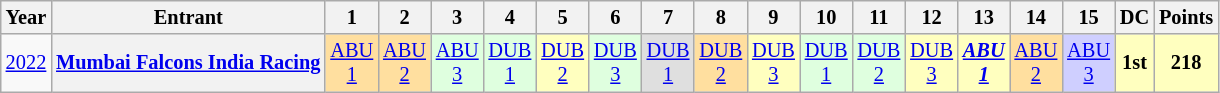<table class="wikitable" style="text-align:center; font-size:85%">
<tr>
<th>Year</th>
<th>Entrant</th>
<th>1</th>
<th>2</th>
<th>3</th>
<th>4</th>
<th>5</th>
<th>6</th>
<th>7</th>
<th>8</th>
<th>9</th>
<th>10</th>
<th>11</th>
<th>12</th>
<th>13</th>
<th>14</th>
<th>15</th>
<th>DC</th>
<th>Points</th>
</tr>
<tr>
<td><a href='#'>2022</a></td>
<th nowrap><a href='#'>Mumbai Falcons India Racing</a></th>
<td style="background:#FFDF9F;"><a href='#'>ABU<br>1</a><br></td>
<td style="background:#FFDF9F;"><a href='#'>ABU<br>2</a><br></td>
<td style="background:#DFFFDF;"><a href='#'>ABU<br>3</a><br></td>
<td style="background:#DFFFDF;"><a href='#'>DUB<br>1</a><br></td>
<td style="background:#FFFFBF;"><a href='#'>DUB<br>2</a><br></td>
<td style="background:#DFFFDF;"><a href='#'>DUB<br>3</a><br></td>
<td style="background:#DFDFDF;"><a href='#'>DUB<br>1</a><br></td>
<td style="background:#FFDF9F;"><a href='#'>DUB<br>2</a><br></td>
<td style="background:#FFFFBF;"><a href='#'>DUB<br>3</a><br></td>
<td style="background:#DFFFDF;"><a href='#'>DUB<br>1</a><br></td>
<td style="background:#DFFFDF;"><a href='#'>DUB<br>2</a><br></td>
<td style="background:#FFFFBF;"><a href='#'>DUB<br>3</a><br></td>
<td style="background:#FFFFBF;"><strong><em><a href='#'>ABU<br>1</a></em></strong><br></td>
<td style="background:#FFDF9F;"><a href='#'>ABU<br>2</a><br></td>
<td style="background:#CFCFFF;"><a href='#'>ABU<br>3</a><br></td>
<th style="background:#FFFFBF;">1st</th>
<th style="background:#FFFFBF;">218</th>
</tr>
</table>
